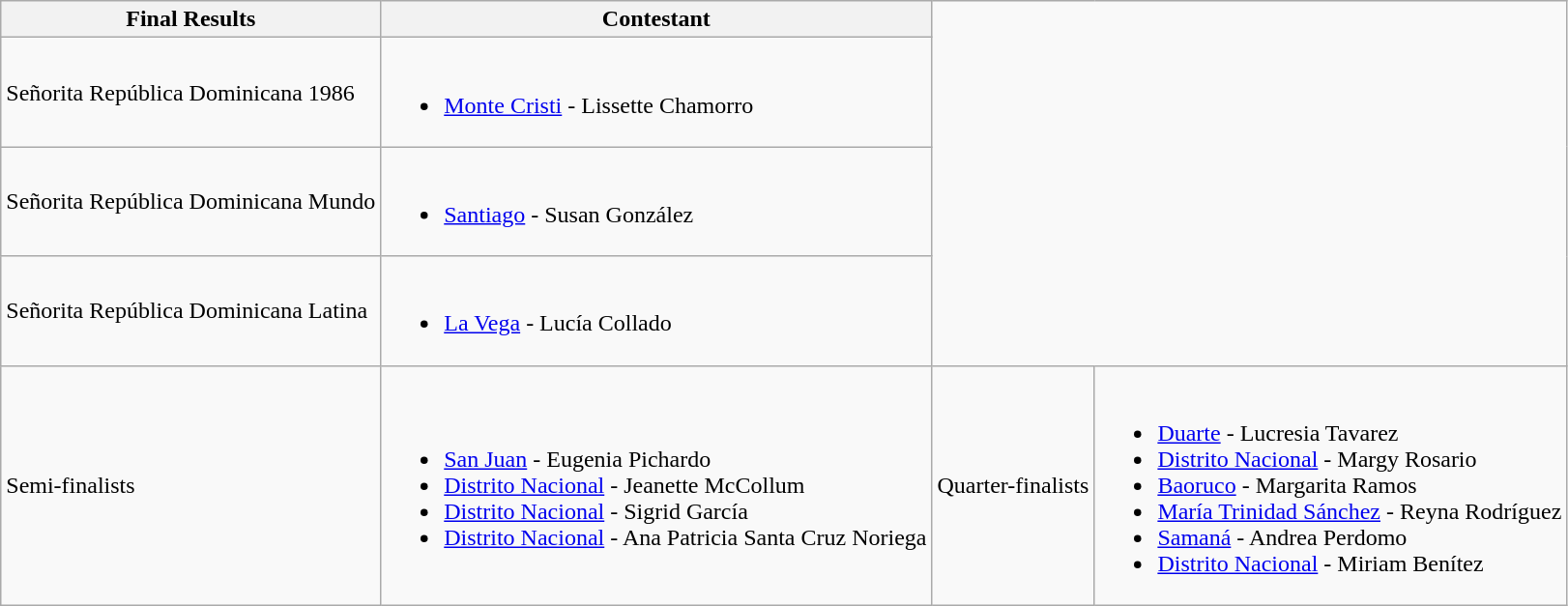<table class="wikitable">
<tr>
<th>Final Results</th>
<th>Contestant</th>
</tr>
<tr>
<td>Señorita República Dominicana 1986</td>
<td><br><ul><li><a href='#'>Monte Cristi</a> - Lissette Chamorro</li></ul></td>
</tr>
<tr>
<td>Señorita República Dominicana Mundo</td>
<td><br><ul><li><a href='#'>Santiago</a> - Susan González</li></ul></td>
</tr>
<tr>
<td>Señorita República Dominicana Latina</td>
<td><br><ul><li><a href='#'>La Vega</a> - Lucía Collado</li></ul></td>
</tr>
<tr>
<td>Semi-finalists</td>
<td><br><ul><li><a href='#'>San Juan</a> - Eugenia Pichardo</li><li><a href='#'>Distrito Nacional</a> - Jeanette McCollum</li><li><a href='#'>Distrito Nacional</a> - Sigrid García</li><li><a href='#'>Distrito Nacional</a> - Ana Patricia Santa Cruz Noriega</li></ul></td>
<td>Quarter-finalists</td>
<td><br><ul><li><a href='#'>Duarte</a> - Lucresia Tavarez</li><li><a href='#'>Distrito Nacional</a> - Margy Rosario</li><li><a href='#'>Baoruco</a> - Margarita Ramos</li><li><a href='#'>María Trinidad Sánchez</a> - Reyna Rodríguez</li><li><a href='#'>Samaná</a> - Andrea Perdomo</li><li><a href='#'>Distrito Nacional</a> - Miriam Benítez</li></ul></td>
</tr>
</table>
